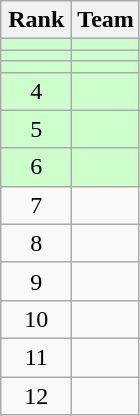<table class="wikitable" style="text-align: center;">
<tr>
<th width=40>Rank</th>
<th>Team</th>
</tr>
<tr bgcolor=#ccffcc>
<td></td>
<td style="text-align:left;"></td>
</tr>
<tr bgcolor=#ccffcc>
<td></td>
<td style="text-align:left;"></td>
</tr>
<tr bgcolor=#ccffcc>
<td></td>
<td style="text-align:left;"></td>
</tr>
<tr bgcolor=#ccffcc>
<td>4</td>
<td style="text-align:left;"></td>
</tr>
<tr bgcolor=#ccffcc>
<td>5</td>
<td style="text-align:left;"></td>
</tr>
<tr bgcolor=#ccffcc>
<td>6</td>
<td style="text-align:left;"></td>
</tr>
<tr>
<td>7</td>
<td style="text-align:left;"></td>
</tr>
<tr>
<td>8</td>
<td style="text-align:left;"></td>
</tr>
<tr>
<td>9</td>
<td style="text-align:left;"></td>
</tr>
<tr>
<td>10</td>
<td style="text-align:left;"></td>
</tr>
<tr>
<td>11</td>
<td style="text-align:left;"></td>
</tr>
<tr>
<td>12</td>
<td style="text-align:left;"></td>
</tr>
</table>
